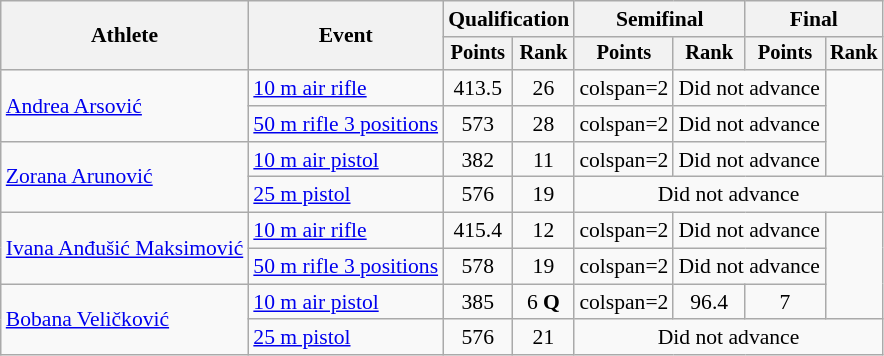<table class="wikitable" style="font-size:90%">
<tr>
<th rowspan="2">Athlete</th>
<th rowspan="2">Event</th>
<th colspan=2>Qualification</th>
<th colspan=2>Semifinal</th>
<th colspan=2>Final</th>
</tr>
<tr style="font-size:95%">
<th>Points</th>
<th>Rank</th>
<th>Points</th>
<th>Rank</th>
<th>Points</th>
<th>Rank</th>
</tr>
<tr align=center>
<td align=left rowspan=2><a href='#'>Andrea Arsović</a></td>
<td align=left><a href='#'>10 m air rifle</a></td>
<td>413.5</td>
<td>26</td>
<td>colspan=2 </td>
<td colspan=2>Did not advance</td>
</tr>
<tr align=center>
<td align=left><a href='#'>50 m rifle 3 positions</a></td>
<td>573</td>
<td>28</td>
<td>colspan=2 </td>
<td colspan=2>Did not advance</td>
</tr>
<tr align=center>
<td align=left rowspan=2><a href='#'>Zorana Arunović</a></td>
<td align=left><a href='#'>10 m air pistol</a></td>
<td>382</td>
<td>11</td>
<td>colspan=2 </td>
<td colspan=2>Did not advance</td>
</tr>
<tr align=center>
<td align=left><a href='#'>25 m pistol</a></td>
<td>576</td>
<td>19</td>
<td colspan=4>Did not advance</td>
</tr>
<tr align=center>
<td align=left rowspan=2><a href='#'>Ivana Anđušić Maksimović</a></td>
<td align=left><a href='#'>10 m air rifle</a></td>
<td>415.4</td>
<td>12</td>
<td>colspan=2 </td>
<td colspan=2>Did not advance</td>
</tr>
<tr align=center>
<td align=left><a href='#'>50 m rifle 3 positions</a></td>
<td>578</td>
<td>19</td>
<td>colspan=2 </td>
<td colspan=2>Did not advance</td>
</tr>
<tr align=center>
<td align=left rowspan=2><a href='#'>Bobana Veličković</a></td>
<td align=left><a href='#'>10 m air pistol</a></td>
<td>385</td>
<td>6 <strong>Q</strong></td>
<td>colspan=2 </td>
<td>96.4</td>
<td>7</td>
</tr>
<tr align=center>
<td align=left><a href='#'>25 m pistol</a></td>
<td>576</td>
<td>21</td>
<td colspan=4>Did not advance</td>
</tr>
</table>
